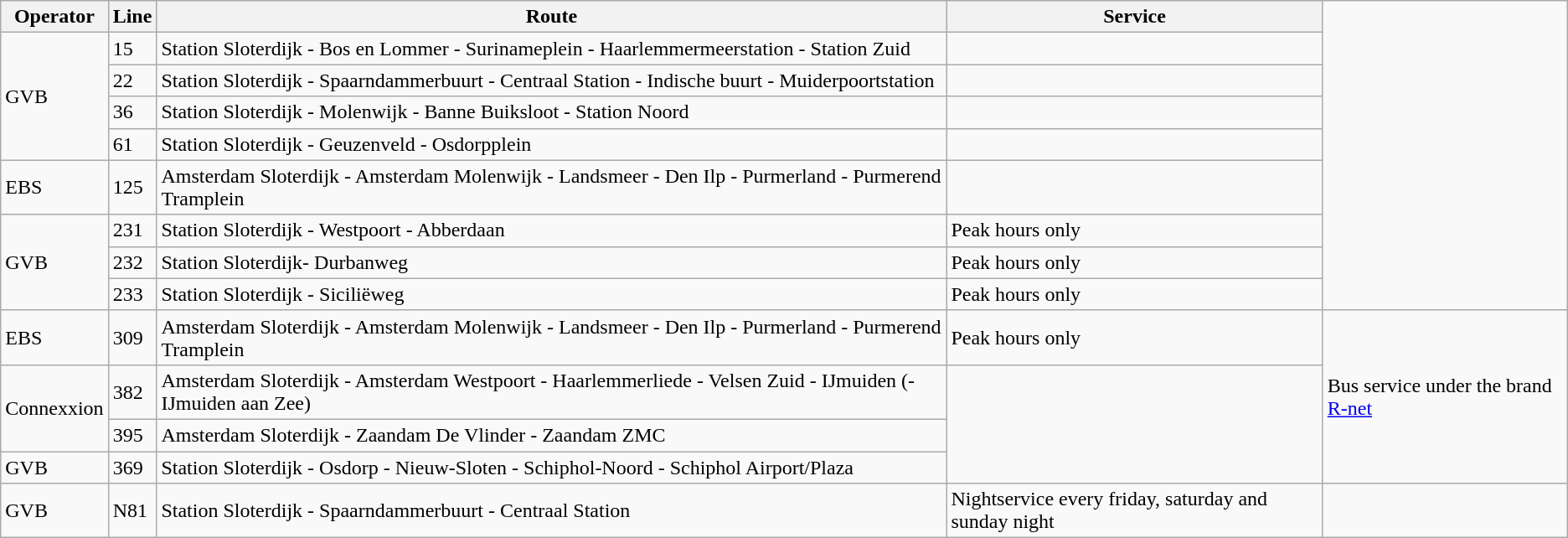<table class="wikitable">
<tr>
<th>Operator</th>
<th>Line</th>
<th>Route</th>
<th>Service</th>
</tr>
<tr>
<td rowspan="4">GVB</td>
<td>15</td>
<td>Station Sloterdijk - Bos en Lommer - Surinameplein - Haarlemmermeerstation - Station Zuid</td>
<td></td>
</tr>
<tr>
<td>22</td>
<td>Station Sloterdijk - Spaarndammerbuurt - Centraal Station - Indische buurt - Muiderpoortstation</td>
<td></td>
</tr>
<tr>
<td>36</td>
<td>Station Sloterdijk - Molenwijk - Banne Buiksloot - Station Noord</td>
<td></td>
</tr>
<tr>
<td>61</td>
<td>Station Sloterdijk - Geuzenveld - Osdorpplein</td>
<td></td>
</tr>
<tr>
<td>EBS</td>
<td>125</td>
<td>Amsterdam Sloterdijk - Amsterdam Molenwijk - Landsmeer - Den Ilp - Purmerland - Purmerend Tramplein</td>
<td></td>
</tr>
<tr>
<td rowspan="3">GVB</td>
<td>231</td>
<td>Station Sloterdijk - Westpoort - Abberdaan</td>
<td>Peak hours only</td>
</tr>
<tr>
<td>232</td>
<td>Station Sloterdijk- Durbanweg</td>
<td>Peak hours only</td>
</tr>
<tr>
<td>233</td>
<td>Station Sloterdijk - Siciliëweg</td>
<td>Peak hours only</td>
</tr>
<tr>
<td>EBS</td>
<td>309</td>
<td>Amsterdam Sloterdijk - Amsterdam Molenwijk - Landsmeer - Den Ilp - Purmerland - Purmerend Tramplein</td>
<td>Peak hours only</td>
<td rowspan="4">Bus service under the brand <a href='#'>R-net</a></td>
</tr>
<tr>
<td rowspan="2">Connexxion</td>
<td>382</td>
<td>Amsterdam Sloterdijk - Amsterdam Westpoort - Haarlemmerliede - Velsen Zuid - IJmuiden (-  IJmuiden aan Zee)</td>
</tr>
<tr>
<td>395</td>
<td>Amsterdam Sloterdijk - Zaandam De Vlinder - Zaandam ZMC</td>
</tr>
<tr>
<td>GVB</td>
<td>369</td>
<td>Station Sloterdijk - Osdorp - Nieuw-Sloten - Schiphol-Noord - Schiphol Airport/Plaza</td>
</tr>
<tr>
<td rowspan="1">GVB</td>
<td>N81</td>
<td>Station Sloterdijk - Spaarndammerbuurt - Centraal Station</td>
<td>Nightservice every friday, saturday and sunday night</td>
</tr>
</table>
